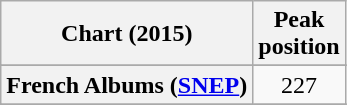<table class="wikitable sortable plainrowheaders" style="text-align:center">
<tr>
<th scope="col">Chart (2015)</th>
<th scope="col">Peak<br>position</th>
</tr>
<tr>
</tr>
<tr>
</tr>
<tr>
<th scope="row">French Albums (<a href='#'>SNEP</a>)</th>
<td>227</td>
</tr>
<tr>
</tr>
<tr>
</tr>
<tr>
</tr>
<tr>
</tr>
<tr>
</tr>
<tr>
</tr>
<tr>
</tr>
<tr>
</tr>
</table>
